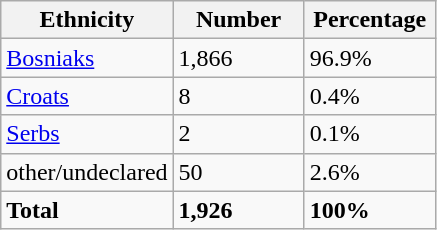<table class="wikitable">
<tr>
<th width="100px">Ethnicity</th>
<th width="80px">Number</th>
<th width="80px">Percentage</th>
</tr>
<tr>
<td><a href='#'>Bosniaks</a></td>
<td>1,866</td>
<td>96.9%</td>
</tr>
<tr>
<td><a href='#'>Croats</a></td>
<td>8</td>
<td>0.4%</td>
</tr>
<tr>
<td><a href='#'>Serbs</a></td>
<td>2</td>
<td>0.1%</td>
</tr>
<tr>
<td>other/undeclared</td>
<td>50</td>
<td>2.6%</td>
</tr>
<tr>
<td><strong>Total</strong></td>
<td><strong>1,926</strong></td>
<td><strong>100%</strong></td>
</tr>
</table>
